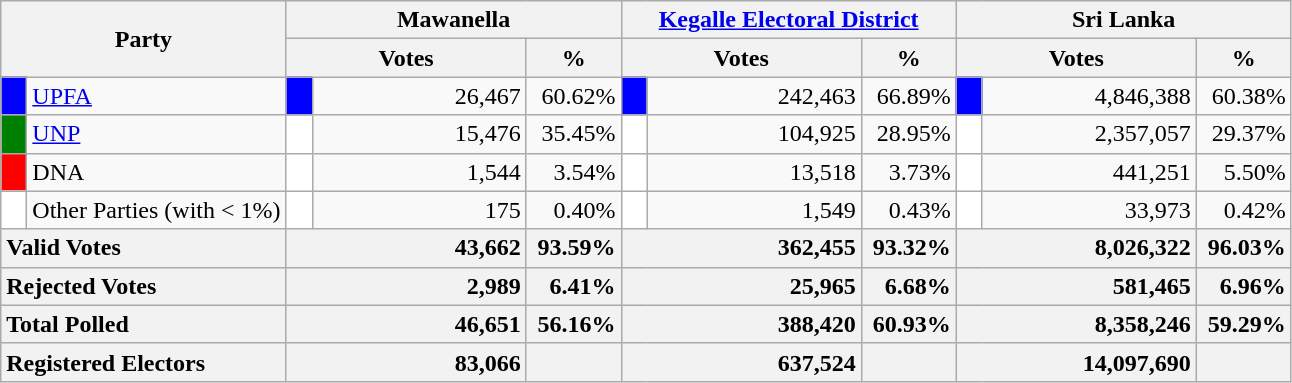<table class="wikitable">
<tr>
<th colspan="2" width="144px"rowspan="2">Party</th>
<th colspan="3" width="216px">Mawanella</th>
<th colspan="3" width="216px"><a href='#'>Kegalle Electoral District</a></th>
<th colspan="3" width="216px">Sri Lanka</th>
</tr>
<tr>
<th colspan="2" width="144px">Votes</th>
<th>%</th>
<th colspan="2" width="144px">Votes</th>
<th>%</th>
<th colspan="2" width="144px">Votes</th>
<th>%</th>
</tr>
<tr>
<td style="background-color:blue;" width="10px"></td>
<td style="text-align:left;"><a href='#'>UPFA</a></td>
<td style="background-color:blue;" width="10px"></td>
<td style="text-align:right;">26,467</td>
<td style="text-align:right;">60.62%</td>
<td style="background-color:blue;" width="10px"></td>
<td style="text-align:right;">242,463</td>
<td style="text-align:right;">66.89%</td>
<td style="background-color:blue;" width="10px"></td>
<td style="text-align:right;">4,846,388</td>
<td style="text-align:right;">60.38%</td>
</tr>
<tr>
<td style="background-color:green;" width="10px"></td>
<td style="text-align:left;"><a href='#'>UNP</a></td>
<td style="background-color:white;" width="10px"></td>
<td style="text-align:right;">15,476</td>
<td style="text-align:right;">35.45%</td>
<td style="background-color:white;" width="10px"></td>
<td style="text-align:right;">104,925</td>
<td style="text-align:right;">28.95%</td>
<td style="background-color:white;" width="10px"></td>
<td style="text-align:right;">2,357,057</td>
<td style="text-align:right;">29.37%</td>
</tr>
<tr>
<td style="background-color:red;" width="10px"></td>
<td style="text-align:left;">DNA</td>
<td style="background-color:white;" width="10px"></td>
<td style="text-align:right;">1,544</td>
<td style="text-align:right;">3.54%</td>
<td style="background-color:white;" width="10px"></td>
<td style="text-align:right;">13,518</td>
<td style="text-align:right;">3.73%</td>
<td style="background-color:white;" width="10px"></td>
<td style="text-align:right;">441,251</td>
<td style="text-align:right;">5.50%</td>
</tr>
<tr>
<td style="background-color:white;" width="10px"></td>
<td style="text-align:left;">Other Parties (with < 1%)</td>
<td style="background-color:white;" width="10px"></td>
<td style="text-align:right;">175</td>
<td style="text-align:right;">0.40%</td>
<td style="background-color:white;" width="10px"></td>
<td style="text-align:right;">1,549</td>
<td style="text-align:right;">0.43%</td>
<td style="background-color:white;" width="10px"></td>
<td style="text-align:right;">33,973</td>
<td style="text-align:right;">0.42%</td>
</tr>
<tr>
<th colspan="2" width="144px"style="text-align:left;">Valid Votes</th>
<th style="text-align:right;"colspan="2" width="144px">43,662</th>
<th style="text-align:right;">93.59%</th>
<th style="text-align:right;"colspan="2" width="144px">362,455</th>
<th style="text-align:right;">93.32%</th>
<th style="text-align:right;"colspan="2" width="144px">8,026,322</th>
<th style="text-align:right;">96.03%</th>
</tr>
<tr>
<th colspan="2" width="144px"style="text-align:left;">Rejected Votes</th>
<th style="text-align:right;"colspan="2" width="144px">2,989</th>
<th style="text-align:right;">6.41%</th>
<th style="text-align:right;"colspan="2" width="144px">25,965</th>
<th style="text-align:right;">6.68%</th>
<th style="text-align:right;"colspan="2" width="144px">581,465</th>
<th style="text-align:right;">6.96%</th>
</tr>
<tr>
<th colspan="2" width="144px"style="text-align:left;">Total Polled</th>
<th style="text-align:right;"colspan="2" width="144px">46,651</th>
<th style="text-align:right;">56.16%</th>
<th style="text-align:right;"colspan="2" width="144px">388,420</th>
<th style="text-align:right;">60.93%</th>
<th style="text-align:right;"colspan="2" width="144px">8,358,246</th>
<th style="text-align:right;">59.29%</th>
</tr>
<tr>
<th colspan="2" width="144px"style="text-align:left;">Registered Electors</th>
<th style="text-align:right;"colspan="2" width="144px">83,066</th>
<th></th>
<th style="text-align:right;"colspan="2" width="144px">637,524</th>
<th></th>
<th style="text-align:right;"colspan="2" width="144px">14,097,690</th>
<th></th>
</tr>
</table>
